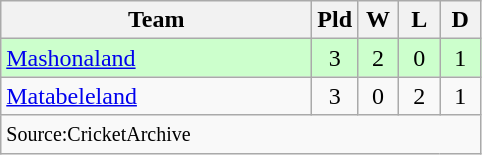<table class="wikitable" style="text-align: center;">
<tr>
<th width=200>Team</th>
<th width=20>Pld</th>
<th width=20>W</th>
<th width=20>L</th>
<th width=20>D</th>
</tr>
<tr style="background:#ccffcc;">
<td align=left><a href='#'>Mashonaland</a></td>
<td>3</td>
<td>2</td>
<td>0</td>
<td>1</td>
</tr>
<tr>
<td align=left><a href='#'>Matabeleland</a></td>
<td>3</td>
<td>0</td>
<td>2</td>
<td>1</td>
</tr>
<tr>
<td align=left colspan="5"><small>Source:CricketArchive</small></td>
</tr>
</table>
